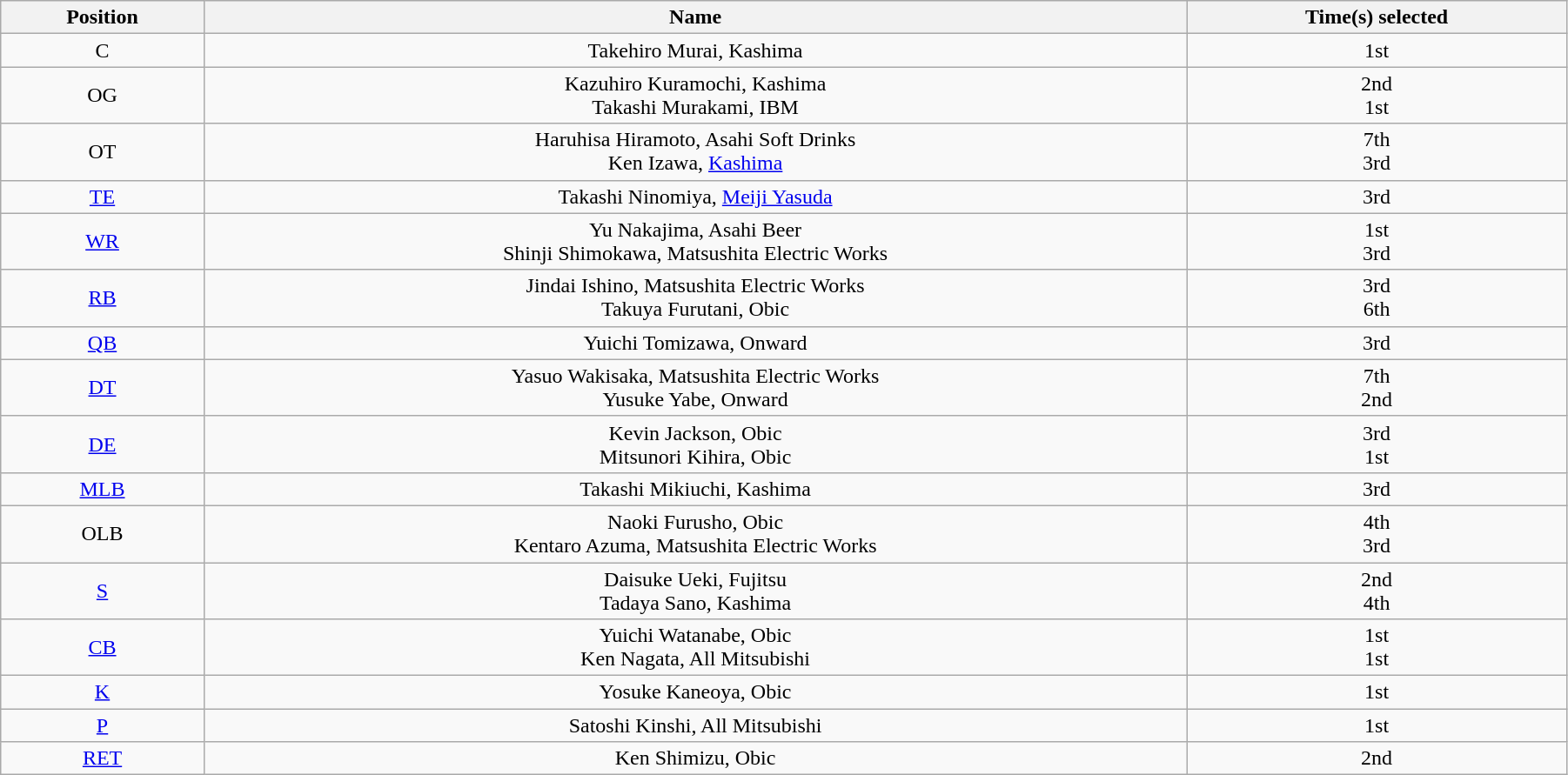<table class="wikitable" style="text-align:Center;width:95%;">
<tr>
<th>Position</th>
<th>Name</th>
<th>Time(s) selected</th>
</tr>
<tr>
<td>C</td>
<td>Takehiro Murai, Kashima</td>
<td>1st</td>
</tr>
<tr>
<td>OG</td>
<td>Kazuhiro Kuramochi, Kashima<br>Takashi Murakami, IBM</td>
<td>2nd<br>1st</td>
</tr>
<tr>
<td>OT</td>
<td>Haruhisa Hiramoto, Asahi Soft Drinks<br>Ken Izawa, <a href='#'>Kashima</a></td>
<td>7th<br>3rd</td>
</tr>
<tr>
<td><a href='#'>TE</a></td>
<td>Takashi Ninomiya, <a href='#'>Meiji Yasuda</a></td>
<td>3rd</td>
</tr>
<tr>
<td><a href='#'>WR</a></td>
<td>Yu Nakajima, Asahi Beer<br>Shinji Shimokawa, Matsushita Electric Works</td>
<td>1st<br>3rd</td>
</tr>
<tr>
<td><a href='#'>RB</a></td>
<td>Jindai Ishino, Matsushita Electric Works<br>Takuya Furutani, Obic</td>
<td>3rd<br>6th</td>
</tr>
<tr>
<td><a href='#'>QB</a></td>
<td>Yuichi Tomizawa, Onward</td>
<td>3rd</td>
</tr>
<tr>
<td><a href='#'>DT</a></td>
<td>Yasuo Wakisaka, Matsushita Electric Works<br>Yusuke Yabe, Onward</td>
<td>7th<br>2nd</td>
</tr>
<tr>
<td><a href='#'>DE</a></td>
<td>Kevin Jackson, Obic<br>Mitsunori Kihira, Obic</td>
<td>3rd<br>1st</td>
</tr>
<tr>
<td><a href='#'>MLB</a></td>
<td>Takashi Mikiuchi, Kashima</td>
<td>3rd</td>
</tr>
<tr>
<td>OLB</td>
<td>Naoki Furusho, Obic<br>Kentaro Azuma, Matsushita Electric Works</td>
<td>4th<br>3rd</td>
</tr>
<tr>
<td><a href='#'>S</a></td>
<td>Daisuke Ueki, Fujitsu<br>Tadaya Sano, Kashima</td>
<td>2nd<br>4th</td>
</tr>
<tr>
<td><a href='#'>CB</a></td>
<td>Yuichi Watanabe, Obic<br>Ken Nagata, All Mitsubishi</td>
<td>1st<br>1st</td>
</tr>
<tr>
<td><a href='#'>K</a></td>
<td>Yosuke Kaneoya, Obic</td>
<td>1st</td>
</tr>
<tr>
<td><a href='#'>P</a></td>
<td>Satoshi Kinshi, All Mitsubishi</td>
<td>1st</td>
</tr>
<tr>
<td><a href='#'>RET</a></td>
<td>Ken Shimizu, Obic</td>
<td>2nd</td>
</tr>
</table>
